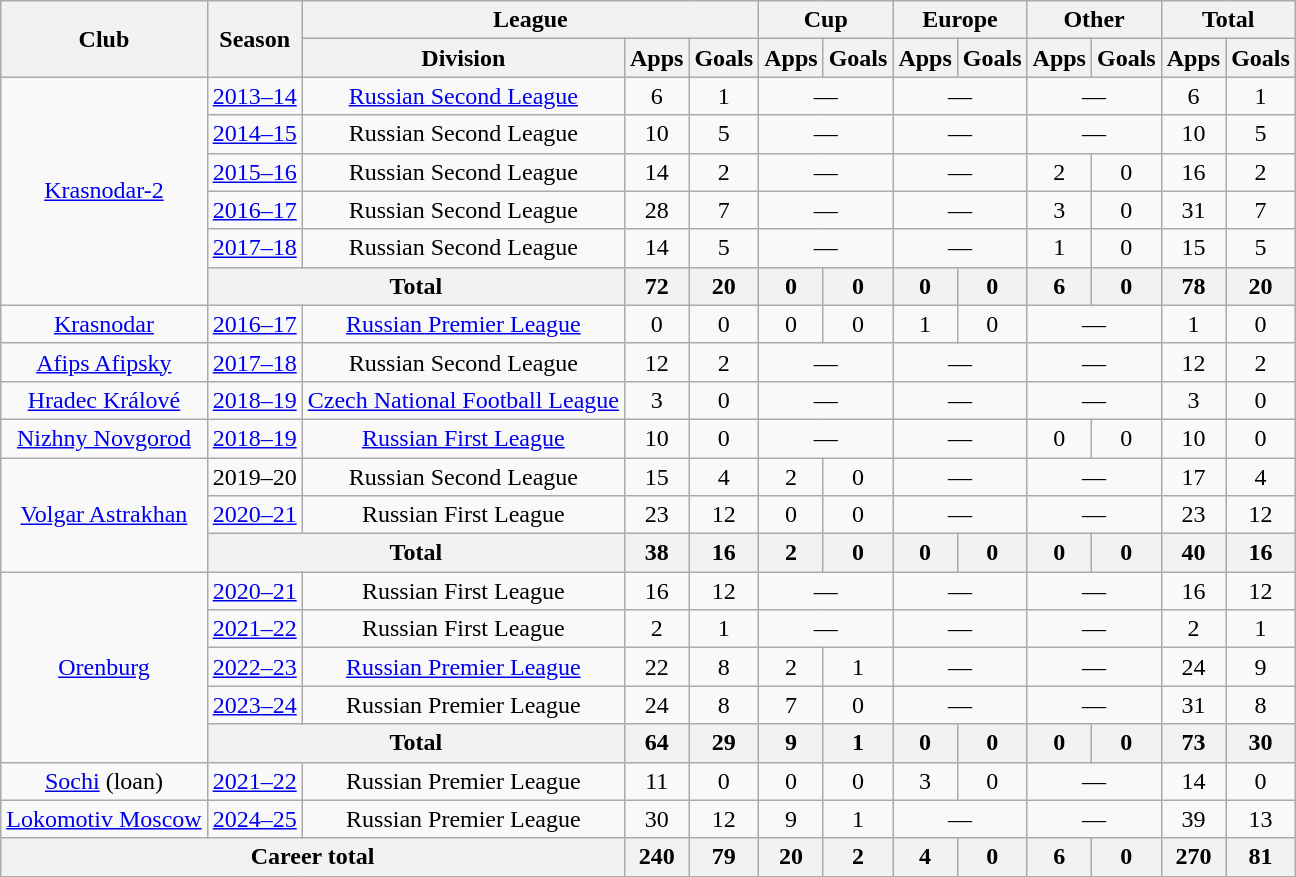<table class="wikitable" style="text-align: center;">
<tr>
<th rowspan="2">Club</th>
<th rowspan="2">Season</th>
<th colspan="3">League</th>
<th colspan="2">Cup</th>
<th colspan="2">Europe</th>
<th colspan="2">Other</th>
<th colspan="2">Total</th>
</tr>
<tr>
<th>Division</th>
<th>Apps</th>
<th>Goals</th>
<th>Apps</th>
<th>Goals</th>
<th>Apps</th>
<th>Goals</th>
<th>Apps</th>
<th>Goals</th>
<th>Apps</th>
<th>Goals</th>
</tr>
<tr>
<td rowspan="6"><a href='#'>Krasnodar-2</a></td>
<td><a href='#'>2013–14</a></td>
<td><a href='#'>Russian Second League</a></td>
<td>6</td>
<td>1</td>
<td colspan="2">—</td>
<td colspan="2">—</td>
<td colspan="2">—</td>
<td>6</td>
<td>1</td>
</tr>
<tr>
<td><a href='#'>2014–15</a></td>
<td>Russian Second League</td>
<td>10</td>
<td>5</td>
<td colspan="2">—</td>
<td colspan="2">—</td>
<td colspan="2">—</td>
<td>10</td>
<td>5</td>
</tr>
<tr>
<td><a href='#'>2015–16</a></td>
<td>Russian Second League</td>
<td>14</td>
<td>2</td>
<td colspan="2">—</td>
<td colspan="2">—</td>
<td>2</td>
<td>0</td>
<td>16</td>
<td>2</td>
</tr>
<tr>
<td><a href='#'>2016–17</a></td>
<td>Russian Second League</td>
<td>28</td>
<td>7</td>
<td colspan="2">—</td>
<td colspan="2">—</td>
<td>3</td>
<td>0</td>
<td>31</td>
<td>7</td>
</tr>
<tr>
<td><a href='#'>2017–18</a></td>
<td>Russian Second League</td>
<td>14</td>
<td>5</td>
<td colspan="2">—</td>
<td colspan="2">—</td>
<td>1</td>
<td>0</td>
<td>15</td>
<td>5</td>
</tr>
<tr>
<th colspan=2>Total</th>
<th>72</th>
<th>20</th>
<th>0</th>
<th>0</th>
<th>0</th>
<th>0</th>
<th>6</th>
<th>0</th>
<th>78</th>
<th>20</th>
</tr>
<tr>
<td><a href='#'>Krasnodar</a></td>
<td><a href='#'>2016–17</a></td>
<td><a href='#'>Russian Premier League</a></td>
<td>0</td>
<td>0</td>
<td>0</td>
<td>0</td>
<td>1</td>
<td>0</td>
<td colspan="2">—</td>
<td>1</td>
<td>0</td>
</tr>
<tr>
<td><a href='#'>Afips Afipsky</a></td>
<td><a href='#'>2017–18</a></td>
<td>Russian Second League</td>
<td>12</td>
<td>2</td>
<td colspan="2">—</td>
<td colspan="2">—</td>
<td colspan="2">—</td>
<td>12</td>
<td>2</td>
</tr>
<tr>
<td><a href='#'>Hradec Králové</a></td>
<td><a href='#'>2018–19</a></td>
<td><a href='#'>Czech National Football League</a></td>
<td>3</td>
<td>0</td>
<td colspan="2">—</td>
<td colspan="2">—</td>
<td colspan="2">—</td>
<td>3</td>
<td>0</td>
</tr>
<tr>
<td><a href='#'>Nizhny Novgorod</a></td>
<td><a href='#'>2018–19</a></td>
<td><a href='#'>Russian First League</a></td>
<td>10</td>
<td>0</td>
<td colspan="2">—</td>
<td colspan="2">—</td>
<td>0</td>
<td>0</td>
<td>10</td>
<td>0</td>
</tr>
<tr>
<td rowspan="3"><a href='#'>Volgar Astrakhan</a></td>
<td>2019–20</td>
<td>Russian Second League</td>
<td>15</td>
<td>4</td>
<td>2</td>
<td>0</td>
<td colspan="2">—</td>
<td colspan="2">—</td>
<td>17</td>
<td>4</td>
</tr>
<tr>
<td><a href='#'>2020–21</a></td>
<td>Russian First League</td>
<td>23</td>
<td>12</td>
<td>0</td>
<td>0</td>
<td colspan="2">—</td>
<td colspan="2">—</td>
<td>23</td>
<td>12</td>
</tr>
<tr>
<th colspan="2">Total</th>
<th>38</th>
<th>16</th>
<th>2</th>
<th>0</th>
<th>0</th>
<th>0</th>
<th>0</th>
<th>0</th>
<th>40</th>
<th>16</th>
</tr>
<tr>
<td rowspan="5"><a href='#'>Orenburg</a></td>
<td><a href='#'>2020–21</a></td>
<td>Russian First League</td>
<td>16</td>
<td>12</td>
<td colspan="2">—</td>
<td colspan="2">—</td>
<td colspan="2">—</td>
<td>16</td>
<td>12</td>
</tr>
<tr>
<td><a href='#'>2021–22</a></td>
<td>Russian First League</td>
<td>2</td>
<td>1</td>
<td colspan="2">—</td>
<td colspan="2">—</td>
<td colspan="2">—</td>
<td>2</td>
<td>1</td>
</tr>
<tr>
<td><a href='#'>2022–23</a></td>
<td><a href='#'>Russian Premier League</a></td>
<td>22</td>
<td>8</td>
<td>2</td>
<td>1</td>
<td colspan="2">—</td>
<td colspan="2">—</td>
<td>24</td>
<td>9</td>
</tr>
<tr>
<td><a href='#'>2023–24</a></td>
<td>Russian Premier League</td>
<td>24</td>
<td>8</td>
<td>7</td>
<td>0</td>
<td colspan="2">—</td>
<td colspan="2">—</td>
<td>31</td>
<td>8</td>
</tr>
<tr>
<th colspan="2">Total</th>
<th>64</th>
<th>29</th>
<th>9</th>
<th>1</th>
<th>0</th>
<th>0</th>
<th>0</th>
<th>0</th>
<th>73</th>
<th>30</th>
</tr>
<tr>
<td><a href='#'>Sochi</a> (loan)</td>
<td><a href='#'>2021–22</a></td>
<td>Russian Premier League</td>
<td>11</td>
<td>0</td>
<td>0</td>
<td>0</td>
<td>3</td>
<td>0</td>
<td colspan="2">—</td>
<td>14</td>
<td>0</td>
</tr>
<tr>
<td><a href='#'>Lokomotiv Moscow</a></td>
<td><a href='#'>2024–25</a></td>
<td>Russian Premier League</td>
<td>30</td>
<td>12</td>
<td>9</td>
<td>1</td>
<td colspan="2">—</td>
<td colspan="2">—</td>
<td>39</td>
<td>13</td>
</tr>
<tr>
<th colspan="3">Career total</th>
<th>240</th>
<th>79</th>
<th>20</th>
<th>2</th>
<th>4</th>
<th>0</th>
<th>6</th>
<th>0</th>
<th>270</th>
<th>81</th>
</tr>
</table>
